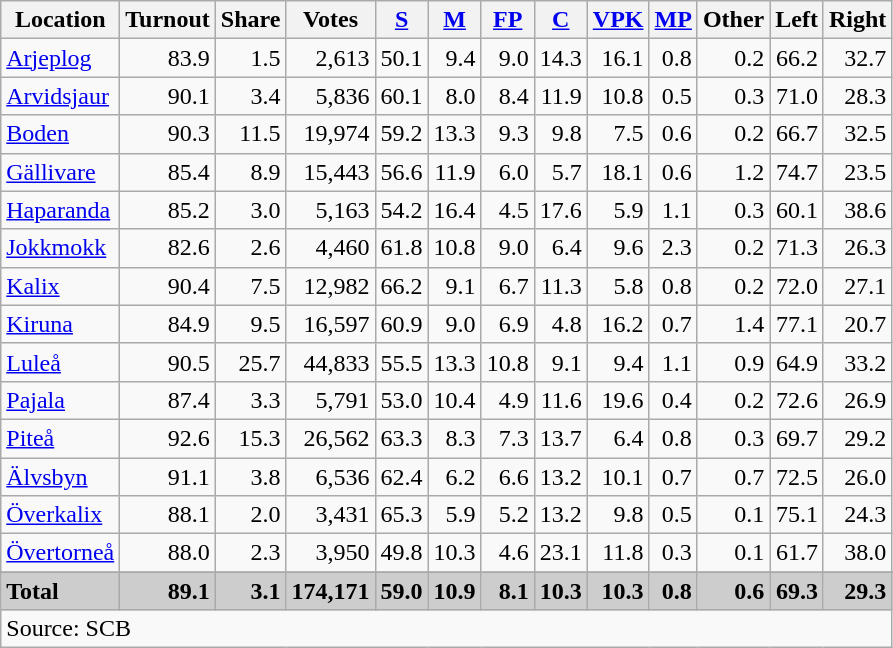<table class="wikitable sortable" style=text-align:right>
<tr>
<th>Location</th>
<th>Turnout</th>
<th>Share</th>
<th>Votes</th>
<th><a href='#'>S</a></th>
<th><a href='#'>M</a></th>
<th><a href='#'>FP</a></th>
<th><a href='#'>C</a></th>
<th><a href='#'>VPK</a></th>
<th><a href='#'>MP</a></th>
<th>Other</th>
<th>Left</th>
<th>Right</th>
</tr>
<tr>
<td align=left><a href='#'>Arjeplog</a></td>
<td>83.9</td>
<td>1.5</td>
<td>2,613</td>
<td>50.1</td>
<td>9.4</td>
<td>9.0</td>
<td>14.3</td>
<td>16.1</td>
<td>0.8</td>
<td>0.2</td>
<td>66.2</td>
<td>32.7</td>
</tr>
<tr>
<td align=left><a href='#'>Arvidsjaur</a></td>
<td>90.1</td>
<td>3.4</td>
<td>5,836</td>
<td>60.1</td>
<td>8.0</td>
<td>8.4</td>
<td>11.9</td>
<td>10.8</td>
<td>0.5</td>
<td>0.3</td>
<td>71.0</td>
<td>28.3</td>
</tr>
<tr>
<td align=left><a href='#'>Boden</a></td>
<td>90.3</td>
<td>11.5</td>
<td>19,974</td>
<td>59.2</td>
<td>13.3</td>
<td>9.3</td>
<td>9.8</td>
<td>7.5</td>
<td>0.6</td>
<td>0.2</td>
<td>66.7</td>
<td>32.5</td>
</tr>
<tr>
<td align=left><a href='#'>Gällivare</a></td>
<td>85.4</td>
<td>8.9</td>
<td>15,443</td>
<td>56.6</td>
<td>11.9</td>
<td>6.0</td>
<td>5.7</td>
<td>18.1</td>
<td>0.6</td>
<td>1.2</td>
<td>74.7</td>
<td>23.5</td>
</tr>
<tr>
<td align=left><a href='#'>Haparanda</a></td>
<td>85.2</td>
<td>3.0</td>
<td>5,163</td>
<td>54.2</td>
<td>16.4</td>
<td>4.5</td>
<td>17.6</td>
<td>5.9</td>
<td>1.1</td>
<td>0.3</td>
<td>60.1</td>
<td>38.6</td>
</tr>
<tr>
<td align=left><a href='#'>Jokkmokk</a></td>
<td>82.6</td>
<td>2.6</td>
<td>4,460</td>
<td>61.8</td>
<td>10.8</td>
<td>9.0</td>
<td>6.4</td>
<td>9.6</td>
<td>2.3</td>
<td>0.2</td>
<td>71.3</td>
<td>26.3</td>
</tr>
<tr>
<td align=left><a href='#'>Kalix</a></td>
<td>90.4</td>
<td>7.5</td>
<td>12,982</td>
<td>66.2</td>
<td>9.1</td>
<td>6.7</td>
<td>11.3</td>
<td>5.8</td>
<td>0.8</td>
<td>0.2</td>
<td>72.0</td>
<td>27.1</td>
</tr>
<tr>
<td align=left><a href='#'>Kiruna</a></td>
<td>84.9</td>
<td>9.5</td>
<td>16,597</td>
<td>60.9</td>
<td>9.0</td>
<td>6.9</td>
<td>4.8</td>
<td>16.2</td>
<td>0.7</td>
<td>1.4</td>
<td>77.1</td>
<td>20.7</td>
</tr>
<tr>
<td align=left><a href='#'>Luleå</a></td>
<td>90.5</td>
<td>25.7</td>
<td>44,833</td>
<td>55.5</td>
<td>13.3</td>
<td>10.8</td>
<td>9.1</td>
<td>9.4</td>
<td>1.1</td>
<td>0.9</td>
<td>64.9</td>
<td>33.2</td>
</tr>
<tr>
<td align=left><a href='#'>Pajala</a></td>
<td>87.4</td>
<td>3.3</td>
<td>5,791</td>
<td>53.0</td>
<td>10.4</td>
<td>4.9</td>
<td>11.6</td>
<td>19.6</td>
<td>0.4</td>
<td>0.2</td>
<td>72.6</td>
<td>26.9</td>
</tr>
<tr>
<td align=left><a href='#'>Piteå</a></td>
<td>92.6</td>
<td>15.3</td>
<td>26,562</td>
<td>63.3</td>
<td>8.3</td>
<td>7.3</td>
<td>13.7</td>
<td>6.4</td>
<td>0.8</td>
<td>0.3</td>
<td>69.7</td>
<td>29.2</td>
</tr>
<tr>
<td align=left><a href='#'>Älvsbyn</a></td>
<td>91.1</td>
<td>3.8</td>
<td>6,536</td>
<td>62.4</td>
<td>6.2</td>
<td>6.6</td>
<td>13.2</td>
<td>10.1</td>
<td>0.7</td>
<td>0.7</td>
<td>72.5</td>
<td>26.0</td>
</tr>
<tr>
<td align=left><a href='#'>Överkalix</a></td>
<td>88.1</td>
<td>2.0</td>
<td>3,431</td>
<td>65.3</td>
<td>5.9</td>
<td>5.2</td>
<td>13.2</td>
<td>9.8</td>
<td>0.5</td>
<td>0.1</td>
<td>75.1</td>
<td>24.3</td>
</tr>
<tr>
<td align=left><a href='#'>Övertorneå</a></td>
<td>88.0</td>
<td>2.3</td>
<td>3,950</td>
<td>49.8</td>
<td>10.3</td>
<td>4.6</td>
<td>23.1</td>
<td>11.8</td>
<td>0.3</td>
<td>0.1</td>
<td>61.7</td>
<td>38.0</td>
</tr>
<tr>
</tr>
<tr style="background:#CDCDCD;">
<td align=left><strong>Total</strong></td>
<td><strong>89.1</strong></td>
<td><strong>3.1</strong></td>
<td><strong>174,171</strong></td>
<td><strong>59.0</strong></td>
<td><strong>10.9</strong></td>
<td><strong>8.1</strong></td>
<td><strong>10.3</strong></td>
<td><strong>10.3</strong></td>
<td><strong>0.8</strong></td>
<td><strong>0.6</strong></td>
<td><strong>69.3</strong></td>
<td><strong>29.3</strong></td>
</tr>
<tr>
<td align=left colspan=13>Source: SCB </td>
</tr>
</table>
